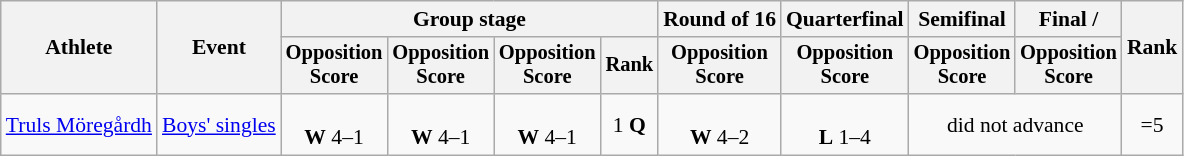<table class="wikitable" style="font-size:90%">
<tr>
<th rowspan=2>Athlete</th>
<th rowspan=2>Event</th>
<th colspan=4>Group stage</th>
<th>Round of 16</th>
<th>Quarterfinal</th>
<th>Semifinal</th>
<th>Final / </th>
<th rowspan=2>Rank</th>
</tr>
<tr style="font-size:95%">
<th>Opposition<br>Score</th>
<th>Opposition<br>Score</th>
<th>Opposition<br>Score</th>
<th>Rank</th>
<th>Opposition<br>Score</th>
<th>Opposition<br>Score</th>
<th>Opposition<br>Score</th>
<th>Opposition<br>Score</th>
</tr>
<tr align=center>
<td align=left><a href='#'>Truls Möregårdh</a></td>
<td align=left><a href='#'>Boys' singles</a></td>
<td><br><strong>W</strong> 4–1</td>
<td><br><strong>W</strong> 4–1</td>
<td><br><strong>W</strong> 4–1</td>
<td>1 <strong>Q</strong></td>
<td><br><strong>W</strong> 4–2</td>
<td><br><strong>L</strong> 1–4</td>
<td colspan=2>did not advance</td>
<td>=5</td>
</tr>
</table>
